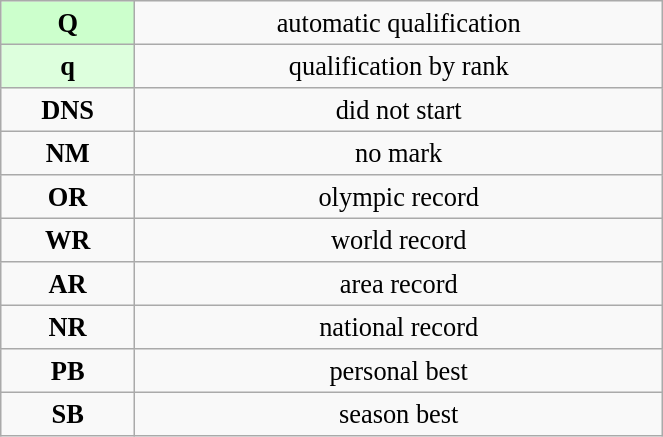<table class="wikitable" style=" text-align:center; font-size:110%;" width="35%">
<tr>
<td bgcolor="ccffcc"><strong>Q</strong></td>
<td>automatic qualification</td>
</tr>
<tr>
<td bgcolor="ddffdd"><strong>q</strong></td>
<td>qualification by rank</td>
</tr>
<tr>
<td><strong>DNS</strong></td>
<td>did not start</td>
</tr>
<tr>
<td><strong>NM</strong></td>
<td>no mark</td>
</tr>
<tr>
<td><strong>OR</strong></td>
<td>olympic record</td>
</tr>
<tr>
<td><strong>WR</strong></td>
<td>world record</td>
</tr>
<tr>
<td><strong>AR</strong></td>
<td>area record</td>
</tr>
<tr>
<td><strong>NR</strong></td>
<td>national record</td>
</tr>
<tr>
<td><strong>PB</strong></td>
<td>personal best</td>
</tr>
<tr>
<td><strong>SB</strong></td>
<td>season best</td>
</tr>
</table>
